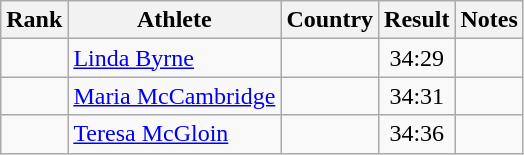<table class="wikitable sortable" style=text-align:center>
<tr>
<th>Rank</th>
<th>Athlete</th>
<th>Country</th>
<th>Result</th>
<th>Notes</th>
</tr>
<tr>
<td></td>
<td align=left><a href='#'>Linda Byrne</a></td>
<td align=left></td>
<td>34:29</td>
<td></td>
</tr>
<tr>
<td></td>
<td align=left><a href='#'>Maria McCambridge</a></td>
<td align=left></td>
<td>34:31</td>
<td></td>
</tr>
<tr>
<td></td>
<td align=left><a href='#'>Teresa McGloin</a></td>
<td align=left></td>
<td>34:36</td>
<td></td>
</tr>
</table>
